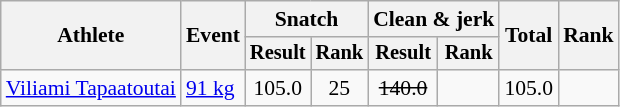<table class="wikitable" style="font-size:90%">
<tr>
<th rowspan="2">Athlete</th>
<th rowspan="2">Event</th>
<th colspan="2">Snatch</th>
<th colspan="2">Clean & jerk</th>
<th rowspan="2">Total</th>
<th rowspan="2">Rank</th>
</tr>
<tr style="font-size:95%">
<th>Result</th>
<th>Rank</th>
<th>Result</th>
<th>Rank</th>
</tr>
<tr align=center>
<td align=left><a href='#'>Viliami Tapaatoutai</a></td>
<td style="text-align:left;"><a href='#'>91 kg</a></td>
<td>105.0</td>
<td>25</td>
<td><s>140.0</s></td>
<td></td>
<td>105.0</td>
<td></td>
</tr>
</table>
